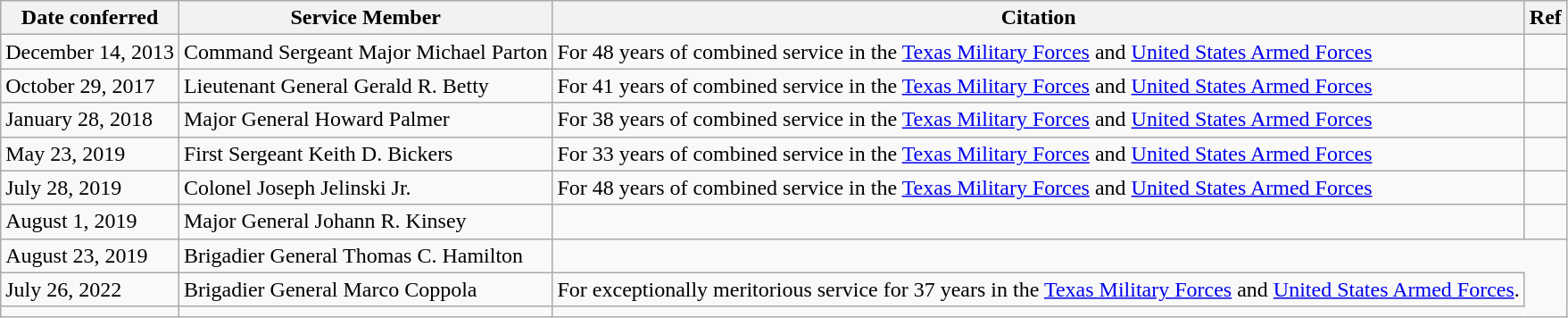<table class="wikitable">
<tr>
<th>Date conferred</th>
<th>Service Member</th>
<th>Citation</th>
<th>Ref</th>
</tr>
<tr>
<td>December 14, 2013</td>
<td>Command Sergeant Major Michael Parton</td>
<td>For 48 years of combined service in the <a href='#'>Texas Military Forces</a> and <a href='#'>United States Armed Forces</a></td>
<td></td>
</tr>
<tr>
<td>October 29, 2017</td>
<td>Lieutenant General Gerald R. Betty</td>
<td>For 41 years of combined service in the <a href='#'>Texas Military Forces</a> and <a href='#'>United States Armed Forces</a></td>
<td></td>
</tr>
<tr>
<td>January 28, 2018</td>
<td>Major General Howard Palmer</td>
<td>For 38 years of combined service in the <a href='#'>Texas Military Forces</a> and <a href='#'>United States Armed Forces</a></td>
<td></td>
</tr>
<tr>
<td>May 23, 2019</td>
<td>First Sergeant Keith D. Bickers</td>
<td>For 33 years of combined service in the <a href='#'>Texas Military Forces</a> and <a href='#'>United States Armed Forces</a></td>
</tr>
<tr>
<td>July 28, 2019</td>
<td>Colonel Joseph Jelinski Jr.</td>
<td>For 48 years of combined service in the <a href='#'>Texas Military Forces</a> and <a href='#'>United States Armed Forces</a></td>
<td></td>
</tr>
<tr>
<td>August 1, 2019</td>
<td>Major General Johann R. Kinsey</td>
<td></td>
<td></td>
</tr>
<tr>
<td>August 23, 2019</td>
<td>Brigadier General Thomas C. Hamilton</td>
</tr>
<tr>
<td>July 26, 2022</td>
<td>Brigadier General Marco Coppola</td>
<td>For exceptionally meritorious service for 37 years in the <a href='#'>Texas Military Forces</a> and <a href='#'>United States Armed Forces</a>.</td>
</tr>
<tr>
<td></td>
<td></td>
</tr>
</table>
